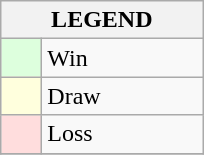<table class="wikitable" border="1">
<tr>
<th colspan="2">LEGEND</th>
</tr>
<tr>
<td style="background:#ddffdd;" width=20> </td>
<td width=100>Win</td>
</tr>
<tr>
<td style="background:#ffffdd"  width=20> </td>
<td width=100>Draw</td>
</tr>
<tr>
<td style="background:#ffdddd;" width=20> </td>
<td width=100>Loss</td>
</tr>
<tr>
</tr>
</table>
